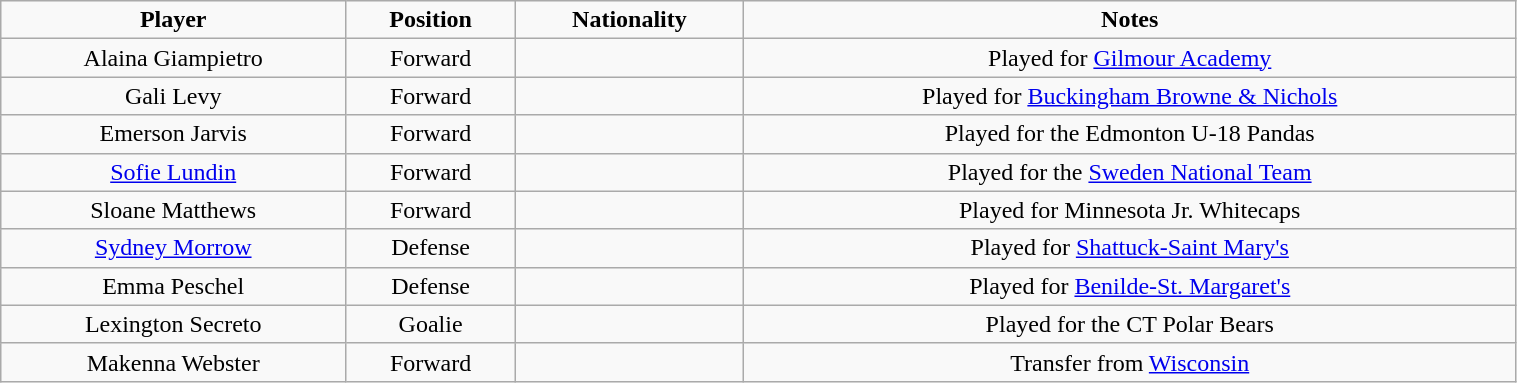<table class="wikitable" width="80%" style="text-align:center;">
<tr>
<td><strong>Player</strong></td>
<td><strong>Position</strong></td>
<td><strong>Nationality</strong></td>
<td><strong>Notes</strong></td>
</tr>
<tr>
<td>Alaina Giampietro</td>
<td>Forward</td>
<td></td>
<td>Played for <a href='#'>Gilmour Academy</a></td>
</tr>
<tr>
<td>Gali Levy</td>
<td>Forward</td>
<td></td>
<td>Played for <a href='#'>Buckingham Browne & Nichols</a></td>
</tr>
<tr>
<td>Emerson Jarvis</td>
<td>Forward</td>
<td></td>
<td>Played for the Edmonton U-18 Pandas</td>
</tr>
<tr>
<td><a href='#'>Sofie Lundin</a></td>
<td>Forward</td>
<td></td>
<td>Played for the <a href='#'>Sweden National Team</a></td>
</tr>
<tr>
<td>Sloane Matthews</td>
<td>Forward</td>
<td></td>
<td>Played for Minnesota Jr. Whitecaps</td>
</tr>
<tr>
<td><a href='#'>Sydney Morrow</a></td>
<td>Defense</td>
<td></td>
<td>Played for <a href='#'>Shattuck-Saint Mary's</a></td>
</tr>
<tr>
<td>Emma Peschel</td>
<td>Defense</td>
<td></td>
<td>Played for <a href='#'>Benilde-St. Margaret's</a></td>
</tr>
<tr>
<td>Lexington Secreto</td>
<td>Goalie</td>
<td></td>
<td>Played for the CT Polar Bears</td>
</tr>
<tr>
<td>Makenna Webster</td>
<td>Forward</td>
<td></td>
<td>Transfer from <a href='#'>Wisconsin</a></td>
</tr>
</table>
